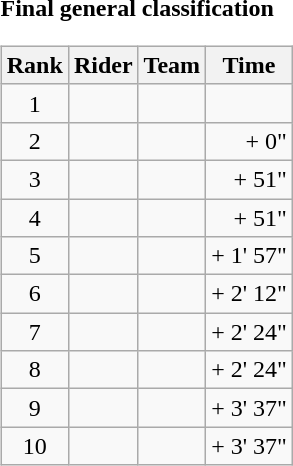<table>
<tr>
<td><strong>Final general classification</strong><br><table class="wikitable">
<tr>
<th scope="col">Rank</th>
<th scope="col">Rider</th>
<th scope="col">Team</th>
<th scope="col">Time</th>
</tr>
<tr>
<td style="text-align:center;">1</td>
<td></td>
<td></td>
<td style="text-align:right;"></td>
</tr>
<tr>
<td style="text-align:center;">2</td>
<td></td>
<td></td>
<td style="text-align:right;">+ 0"</td>
</tr>
<tr>
<td style="text-align:center;">3</td>
<td></td>
<td></td>
<td style="text-align:right;">+ 51"</td>
</tr>
<tr>
<td style="text-align:center;">4</td>
<td></td>
<td></td>
<td style="text-align:right;">+ 51"</td>
</tr>
<tr>
<td style="text-align:center;">5</td>
<td></td>
<td></td>
<td style="text-align:right;">+ 1' 57"</td>
</tr>
<tr>
<td style="text-align:center;">6</td>
<td></td>
<td></td>
<td style="text-align:right;">+ 2' 12"</td>
</tr>
<tr>
<td style="text-align:center;">7</td>
<td></td>
<td></td>
<td style="text-align:right;">+ 2' 24"</td>
</tr>
<tr>
<td style="text-align:center;">8</td>
<td></td>
<td></td>
<td style="text-align:right;">+ 2' 24"</td>
</tr>
<tr>
<td style="text-align:center;">9</td>
<td></td>
<td></td>
<td style="text-align:right;">+ 3' 37"</td>
</tr>
<tr>
<td style="text-align:center;">10</td>
<td></td>
<td></td>
<td style="text-align:right;">+ 3' 37"</td>
</tr>
</table>
</td>
</tr>
</table>
